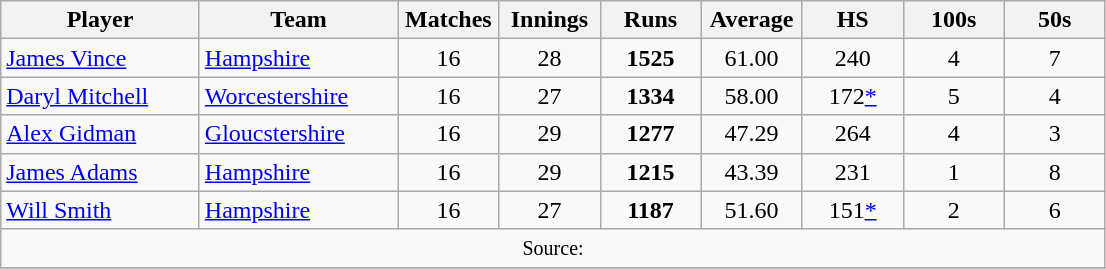<table class="wikitable" style="text-align:center;">
<tr>
<th width=125>Player</th>
<th width=125>Team</th>
<th width=60>Matches</th>
<th width=60>Innings</th>
<th width=60>Runs</th>
<th width=60>Average</th>
<th width=60>HS</th>
<th width=60>100s</th>
<th width=60>50s</th>
</tr>
<tr>
<td align="left"><a href='#'>James Vince</a></td>
<td align="left"><a href='#'>Hampshire</a></td>
<td>16</td>
<td>28</td>
<td><strong>1525</strong></td>
<td>61.00</td>
<td>240</td>
<td>4</td>
<td>7</td>
</tr>
<tr>
<td align="left"><a href='#'>Daryl Mitchell</a></td>
<td align="left"><a href='#'>Worcestershire</a></td>
<td>16</td>
<td>27</td>
<td><strong>1334</strong></td>
<td>58.00</td>
<td>172<a href='#'>*</a></td>
<td>5</td>
<td>4</td>
</tr>
<tr>
<td align="left"><a href='#'>Alex Gidman</a></td>
<td align="left"><a href='#'>Gloucstershire</a></td>
<td>16</td>
<td>29</td>
<td><strong>1277</strong></td>
<td>47.29</td>
<td>264</td>
<td>4</td>
<td>3</td>
</tr>
<tr>
<td align="left"><a href='#'>James Adams</a></td>
<td align="left"><a href='#'>Hampshire</a></td>
<td>16</td>
<td>29</td>
<td><strong>1215</strong></td>
<td>43.39</td>
<td>231</td>
<td>1</td>
<td>8</td>
</tr>
<tr>
<td align="left"><a href='#'>Will Smith</a></td>
<td align="left"><a href='#'>Hampshire</a></td>
<td>16</td>
<td>27</td>
<td><strong>1187</strong></td>
<td>51.60</td>
<td>151<a href='#'>*</a></td>
<td>2</td>
<td>6</td>
</tr>
<tr>
<td colspan=9><small>Source:</small></td>
</tr>
<tr>
</tr>
</table>
